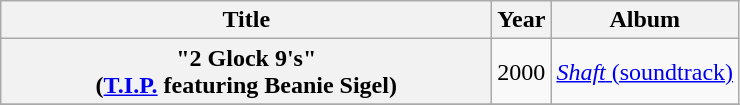<table class="wikitable plainrowheaders" style="text-align:center;">
<tr>
<th scope="col" style="width:20em;">Title</th>
<th scope="col">Year</th>
<th scope="col">Album</th>
</tr>
<tr>
<th scope="row">"2 Glock 9's"<br><span>(<a href='#'>T.I.P.</a> featuring Beanie Sigel)</span></th>
<td>2000</td>
<td><a href='#'><em>Shaft</em> (soundtrack)</a></td>
</tr>
<tr>
</tr>
</table>
